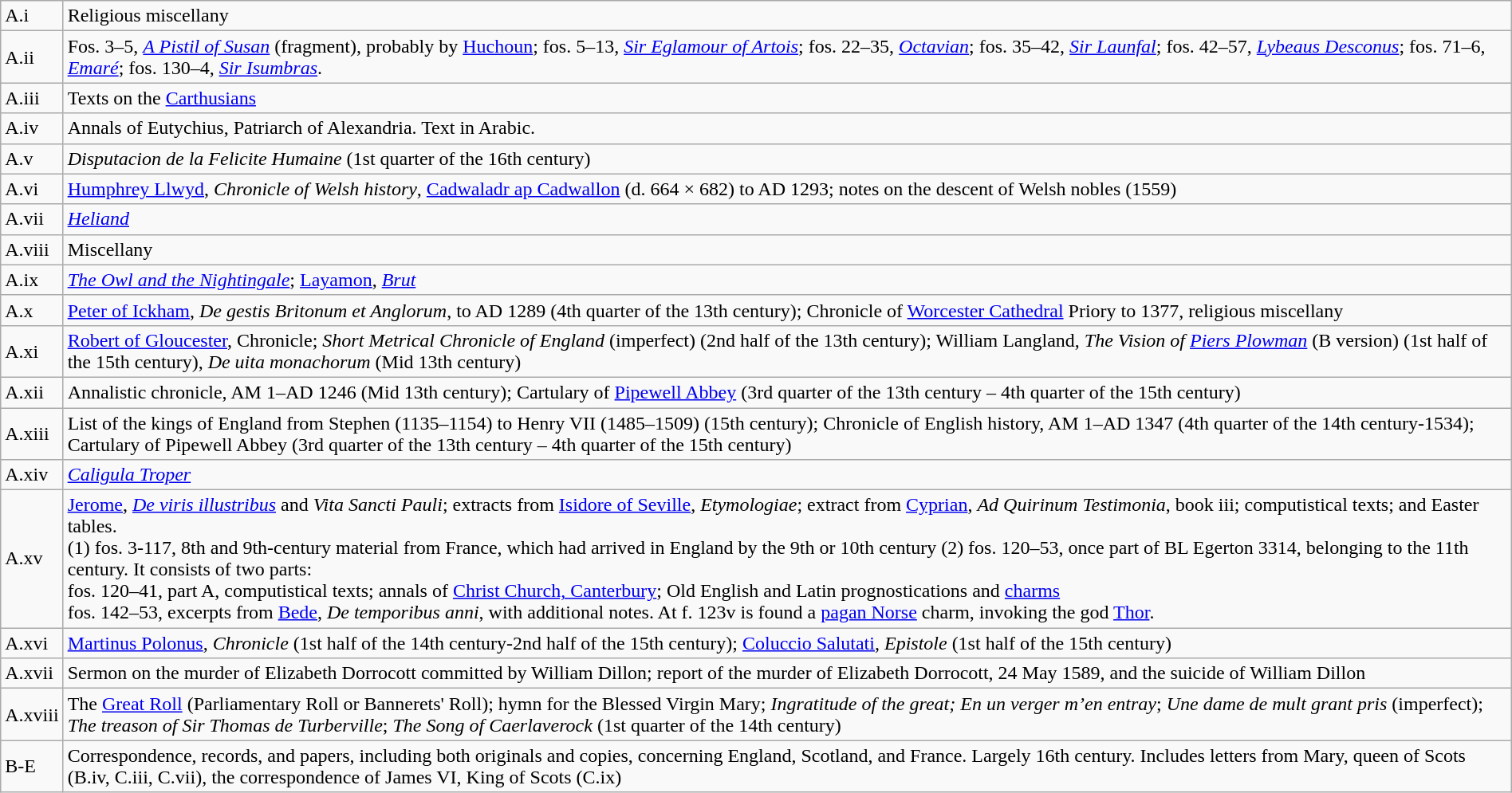<table class="wikitable" style="width:100%">
<tr>
<td>A.i</td>
<td>Religious miscellany</td>
</tr>
<tr>
<td width="4%">A.ii</td>
<td width="96%">Fos. 3–5, <em><a href='#'>A Pistil of Susan</a></em> (fragment), probably by <a href='#'>Huchoun</a>; fos. 5–13, <em><a href='#'>Sir Eglamour of Artois</a></em>; fos. 22–35, <em><a href='#'>Octavian</a></em>; fos. 35–42, <em><a href='#'>Sir Launfal</a></em>; fos. 42–57, <em><a href='#'>Lybeaus Desconus</a></em>; fos. 71–6, <em><a href='#'>Emaré</a></em>; fos. 130–4, <em><a href='#'>Sir Isumbras</a></em>.</td>
</tr>
<tr>
<td>A.iii</td>
<td>Texts on the <a href='#'>Carthusians</a></td>
</tr>
<tr>
<td>A.iv</td>
<td>Annals of Eutychius, Patriarch of Alexandria. Text in Arabic.</td>
</tr>
<tr>
<td>A.v</td>
<td><em>Disputacion de la Felicite Humaine</em> (1st quarter of the 16th century)</td>
</tr>
<tr>
<td>A.vi</td>
<td><a href='#'>Humphrey Llwyd</a>, <em>Chronicle of Welsh history</em>, <a href='#'>Cadwaladr ap Cadwallon</a> (d. 664 × 682) to AD 1293; notes on the descent of Welsh nobles (1559)</td>
</tr>
<tr>
<td>A.vii</td>
<td><em><a href='#'>Heliand</a></em></td>
</tr>
<tr>
<td>A.viii</td>
<td>Miscellany</td>
</tr>
<tr>
<td>A.ix</td>
<td><em><a href='#'>The Owl and the Nightingale</a></em>; <a href='#'>Layamon</a>, <em><a href='#'>Brut</a></em></td>
</tr>
<tr>
<td>A.x</td>
<td><a href='#'>Peter of Ickham</a>, <em>De gestis Britonum et Anglorum</em>, to AD 1289 (4th quarter of the 13th century); Chronicle of <a href='#'>Worcester Cathedral</a> Priory to 1377, religious miscellany</td>
</tr>
<tr>
<td>A.xi</td>
<td><a href='#'>Robert of Gloucester</a>, Chronicle; <em>Short Metrical Chronicle of England</em> (imperfect) (2nd half of the 13th century); William Langland, <em>The Vision of <a href='#'>Piers Plowman</a></em> (B version) (1st half of the 15th century), <em>De uita monachorum </em>(Mid 13th century)</td>
</tr>
<tr>
<td>A.xii</td>
<td>Annalistic chronicle, AM 1–AD 1246 (Mid 13th century); Cartulary of <a href='#'>Pipewell Abbey</a> (3rd quarter of the 13th century – 4th quarter of the 15th century)</td>
</tr>
<tr>
<td>A.xiii</td>
<td>List of the kings of England from Stephen (1135–1154) to Henry VII (1485–1509) (15th century); Chronicle of English history, AM 1–AD 1347 (4th quarter of the 14th century-1534); Cartulary of Pipewell Abbey (3rd quarter of the 13th century – 4th quarter of the 15th century)</td>
</tr>
<tr>
<td>A.xiv</td>
<td><em><a href='#'>Caligula Troper</a></em></td>
</tr>
<tr>
<td>A.xv</td>
<td><a href='#'>Jerome</a>, <a href='#'><em>De viris illustribus</em></a> and <em>Vita Sancti Pauli</em>; extracts from <a href='#'>Isidore of Seville</a>, <em>Etymologiae</em>; extract from <a href='#'>Cyprian</a>, <em>Ad Quirinum Testimonia</em>, book iii; computistical texts; and Easter tables.<br>(1) fos. 3-117, 8th and 9th-century material from France, which had arrived in England by the 9th or 10th century 
(2) fos. 120–53, once part of BL Egerton 3314, belonging to the 11th century. It consists of two parts:<br>
fos. 120–41, part A, computistical texts; annals of <a href='#'>Christ Church, Canterbury</a>; Old English and Latin prognostications and <a href='#'>charms</a><br>
fos. 142–53, excerpts from <a href='#'>Bede</a>, <em>De temporibus anni</em>, with additional notes. At f. 123v is found a <a href='#'>pagan Norse</a> charm, invoking the god <a href='#'>Thor</a>.</td>
</tr>
<tr>
<td>A.xvi</td>
<td><a href='#'>Martinus Polonus</a>, <em>Chronicle</em> (1st half of the 14th century-2nd half of the 15th century); <a href='#'>Coluccio Salutati</a>, <em>Epistole</em> (1st half of the 15th century)</td>
</tr>
<tr>
<td>A.xvii</td>
<td>Sermon on the murder of Elizabeth Dorrocott committed by William Dillon; report of the murder of Elizabeth Dorrocott, 24 May 1589, and the suicide of William Dillon</td>
</tr>
<tr>
<td>A.xviii</td>
<td>The <a href='#'>Great Roll</a> (Parliamentary Roll or Bannerets' Roll); hymn for the Blessed Virgin Mary; <em>Ingratitude of the great; En un verger m’en entray</em>; <em>Une dame de mult grant pris</em> (imperfect); <em>The treason of Sir Thomas de Turberville</em>; <em>The Song of Caerlaverock</em> (1st quarter of the 14th century)</td>
</tr>
<tr>
<td>B-E</td>
<td>Correspondence, records, and papers, including both originals and copies, concerning England, Scotland, and France. Largely 16th century. Includes letters from Mary, queen of Scots (B.iv, C.iii, C.vii), the correspondence of James VI, King of Scots (C.ix)</td>
</tr>
</table>
